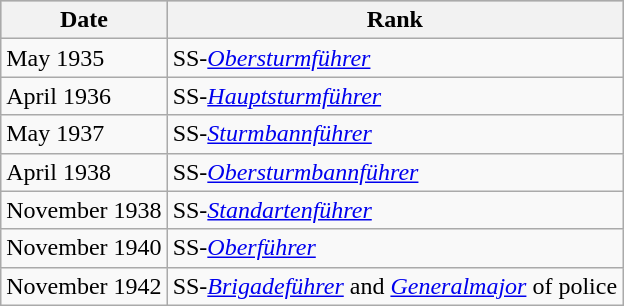<table class="wikitable float-right">
<tr bgcolor="silver">
<th>Date</th>
<th>Rank</th>
</tr>
<tr>
<td>May 1935</td>
<td>SS-<em><a href='#'>Obersturmführer</a></em></td>
</tr>
<tr>
<td>April 1936</td>
<td>SS-<em><a href='#'>Hauptsturmführer</a></em></td>
</tr>
<tr>
<td>May 1937</td>
<td>SS-<em><a href='#'>Sturmbannführer</a></em></td>
</tr>
<tr>
<td>April 1938</td>
<td>SS-<em><a href='#'>Obersturmbannführer</a></em></td>
</tr>
<tr>
<td>November 1938</td>
<td>SS-<em><a href='#'>Standartenführer</a></em></td>
</tr>
<tr>
<td>November 1940</td>
<td>SS-<em><a href='#'>Oberführer</a></em></td>
</tr>
<tr>
<td>November 1942</td>
<td>SS-<em><a href='#'>Brigadeführer</a></em> and <em><a href='#'>Generalmajor</a></em> of police</td>
</tr>
</table>
